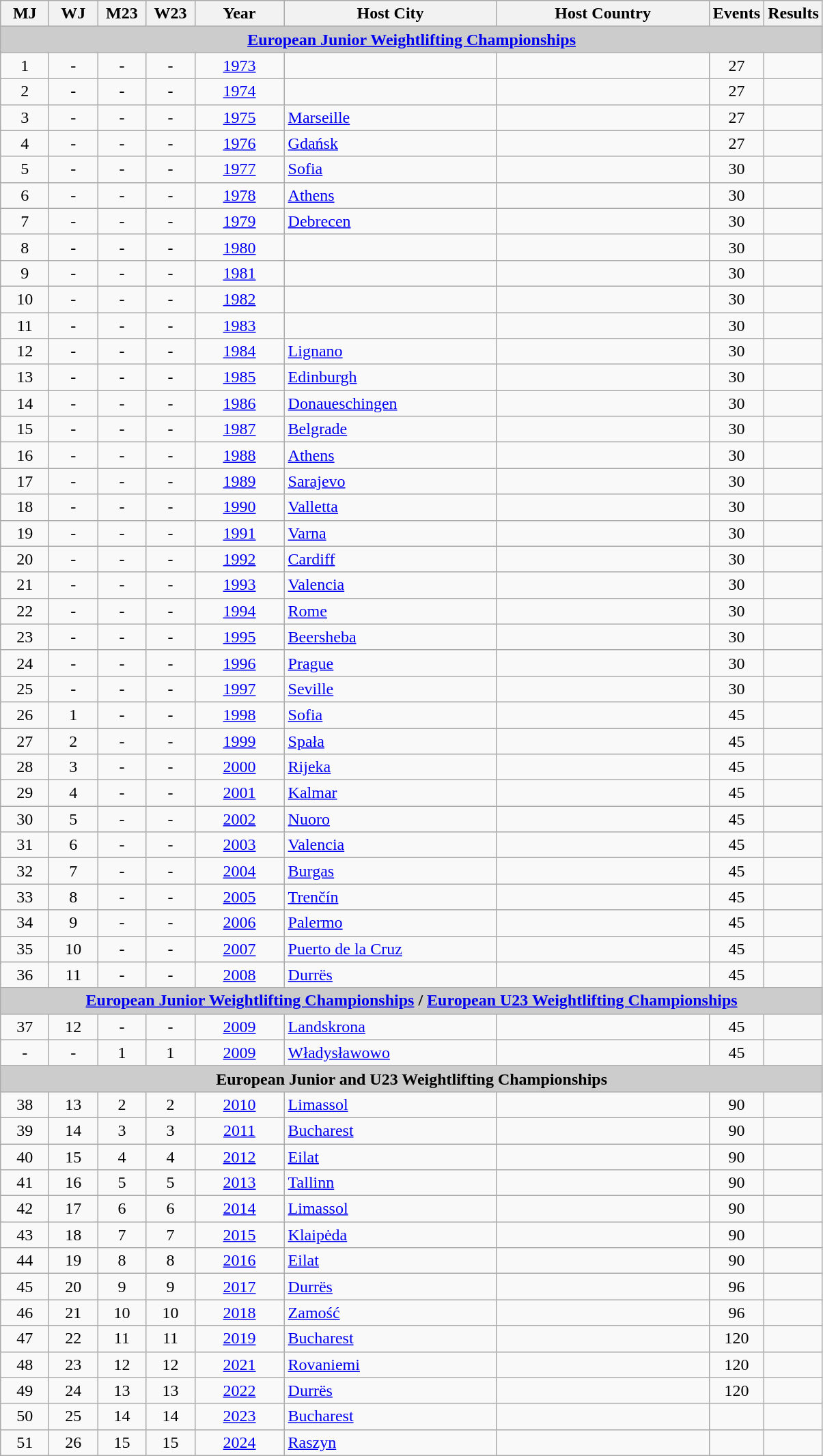<table class="wikitable" style="font-size:100%">
<tr>
<th width=40>MJ</th>
<th width=40>WJ</th>
<th width=40>M23</th>
<th width=40>W23</th>
<th width=80>Year</th>
<th width=200>Host City</th>
<th width=200>Host Country</th>
<th width=30>Events</th>
<th width=30>Results</th>
</tr>
<tr>
<td colspan="9" bgcolor="#cccccc"align=center><strong><a href='#'>European Junior Weightlifting Championships</a></strong></td>
</tr>
<tr>
<td align=center>1</td>
<td align=center>-</td>
<td align=center>-</td>
<td align=center>-</td>
<td align=center><a href='#'>1973</a></td>
<td></td>
<td></td>
<td align=center>27</td>
<td></td>
</tr>
<tr>
<td align=center>2</td>
<td align=center>-</td>
<td align=center>-</td>
<td align=center>-</td>
<td align=center><a href='#'>1974</a></td>
<td></td>
<td></td>
<td align=center>27</td>
<td></td>
</tr>
<tr>
<td align=center>3</td>
<td align=center>-</td>
<td align=center>-</td>
<td align=center>-</td>
<td align=center><a href='#'>1975</a></td>
<td><a href='#'>Marseille</a></td>
<td></td>
<td align=center>27</td>
<td></td>
</tr>
<tr>
<td align=center>4</td>
<td align=center>-</td>
<td align=center>-</td>
<td align=center>-</td>
<td align=center><a href='#'>1976</a></td>
<td><a href='#'>Gdańsk</a></td>
<td></td>
<td align=center>27</td>
<td></td>
</tr>
<tr>
<td align=center>5</td>
<td align=center>-</td>
<td align=center>-</td>
<td align=center>-</td>
<td align=center><a href='#'>1977</a></td>
<td><a href='#'>Sofia</a></td>
<td></td>
<td align=center>30</td>
<td></td>
</tr>
<tr>
<td align=center>6</td>
<td align=center>-</td>
<td align=center>-</td>
<td align=center>-</td>
<td align=center><a href='#'>1978</a></td>
<td><a href='#'>Athens</a></td>
<td></td>
<td align=center>30</td>
<td></td>
</tr>
<tr>
<td align=center>7</td>
<td align=center>-</td>
<td align=center>-</td>
<td align=center>-</td>
<td align=center><a href='#'>1979</a></td>
<td><a href='#'>Debrecen</a></td>
<td></td>
<td align=center>30</td>
<td></td>
</tr>
<tr>
<td align=center>8</td>
<td align=center>-</td>
<td align=center>-</td>
<td align=center>-</td>
<td align=center><a href='#'>1980</a></td>
<td></td>
<td></td>
<td align=center>30</td>
<td></td>
</tr>
<tr>
<td align=center>9</td>
<td align=center>-</td>
<td align=center>-</td>
<td align=center>-</td>
<td align=center><a href='#'>1981</a></td>
<td></td>
<td></td>
<td align=center>30</td>
<td></td>
</tr>
<tr>
<td align=center>10</td>
<td align=center>-</td>
<td align=center>-</td>
<td align=center>-</td>
<td align=center><a href='#'>1982</a></td>
<td></td>
<td></td>
<td align=center>30</td>
<td></td>
</tr>
<tr>
<td align=center>11</td>
<td align=center>-</td>
<td align=center>-</td>
<td align=center>-</td>
<td align=center><a href='#'>1983</a></td>
<td></td>
<td></td>
<td align=center>30</td>
<td></td>
</tr>
<tr>
<td align=center>12</td>
<td align=center>-</td>
<td align=center>-</td>
<td align=center>-</td>
<td align=center><a href='#'>1984</a></td>
<td><a href='#'>Lignano</a></td>
<td></td>
<td align=center>30</td>
<td></td>
</tr>
<tr>
<td align=center>13</td>
<td align=center>-</td>
<td align=center>-</td>
<td align=center>-</td>
<td align=center><a href='#'>1985</a></td>
<td><a href='#'>Edinburgh</a></td>
<td></td>
<td align=center>30</td>
<td></td>
</tr>
<tr>
<td align=center>14</td>
<td align=center>-</td>
<td align=center>-</td>
<td align=center>-</td>
<td align=center><a href='#'>1986</a></td>
<td><a href='#'>Donaueschingen</a></td>
<td></td>
<td align=center>30</td>
<td></td>
</tr>
<tr>
<td align=center>15</td>
<td align=center>-</td>
<td align=center>-</td>
<td align=center>-</td>
<td align=center><a href='#'>1987</a></td>
<td><a href='#'>Belgrade</a></td>
<td></td>
<td align=center>30</td>
<td></td>
</tr>
<tr>
<td align=center>16</td>
<td align=center>-</td>
<td align=center>-</td>
<td align=center>-</td>
<td align=center><a href='#'>1988</a></td>
<td><a href='#'>Athens</a></td>
<td></td>
<td align=center>30</td>
<td></td>
</tr>
<tr>
<td align=center>17</td>
<td align=center>-</td>
<td align=center>-</td>
<td align=center>-</td>
<td align=center><a href='#'>1989</a></td>
<td><a href='#'>Sarajevo</a></td>
<td></td>
<td align=center>30</td>
<td></td>
</tr>
<tr>
<td align=center>18</td>
<td align=center>-</td>
<td align=center>-</td>
<td align=center>-</td>
<td align=center><a href='#'>1990</a></td>
<td><a href='#'>Valletta</a></td>
<td></td>
<td align=center>30</td>
<td align=center></td>
</tr>
<tr>
<td align=center>19</td>
<td align=center>-</td>
<td align=center>-</td>
<td align=center>-</td>
<td align=center><a href='#'>1991</a></td>
<td><a href='#'>Varna</a></td>
<td></td>
<td align=center>30</td>
<td align=center></td>
</tr>
<tr>
<td align=center>20</td>
<td align=center>-</td>
<td align=center>-</td>
<td align=center>-</td>
<td align=center><a href='#'>1992</a></td>
<td><a href='#'>Cardiff</a></td>
<td></td>
<td align=center>30</td>
<td align=center></td>
</tr>
<tr>
<td align=center>21</td>
<td align=center>-</td>
<td align=center>-</td>
<td align=center>-</td>
<td align=center><a href='#'>1993</a></td>
<td><a href='#'>Valencia</a></td>
<td></td>
<td align=center>30</td>
<td></td>
</tr>
<tr>
<td align=center>22</td>
<td align=center>-</td>
<td align=center>-</td>
<td align=center>-</td>
<td align=center><a href='#'>1994</a></td>
<td><a href='#'>Rome</a></td>
<td></td>
<td align=center>30</td>
<td></td>
</tr>
<tr>
<td align=center>23</td>
<td align=center>-</td>
<td align=center>-</td>
<td align=center>-</td>
<td align=center><a href='#'>1995</a></td>
<td><a href='#'>Beersheba</a></td>
<td></td>
<td align=center>30</td>
<td></td>
</tr>
<tr>
<td align=center>24</td>
<td align=center>-</td>
<td align=center>-</td>
<td align=center>-</td>
<td align=center><a href='#'>1996</a></td>
<td><a href='#'>Prague</a></td>
<td></td>
<td align=center>30</td>
<td></td>
</tr>
<tr>
<td align=center>25</td>
<td align=center>-</td>
<td align=center>-</td>
<td align=center>-</td>
<td align=center><a href='#'>1997</a></td>
<td><a href='#'>Seville</a></td>
<td></td>
<td align=center>30</td>
<td></td>
</tr>
<tr>
<td align=center>26</td>
<td align=center>1</td>
<td align=center>-</td>
<td align=center>-</td>
<td align=center><a href='#'>1998</a></td>
<td><a href='#'>Sofia</a></td>
<td></td>
<td align=center>45</td>
<td></td>
</tr>
<tr>
<td align=center>27</td>
<td align=center>2</td>
<td align=center>-</td>
<td align=center>-</td>
<td align=center><a href='#'>1999</a></td>
<td><a href='#'>Spała</a></td>
<td></td>
<td align=center>45</td>
<td></td>
</tr>
<tr>
<td align=center>28</td>
<td align=center>3</td>
<td align=center>-</td>
<td align=center>-</td>
<td align=center><a href='#'>2000</a></td>
<td><a href='#'>Rijeka</a></td>
<td></td>
<td align=center>45</td>
<td></td>
</tr>
<tr>
<td align=center>29</td>
<td align=center>4</td>
<td align=center>-</td>
<td align=center>-</td>
<td align=center><a href='#'>2001</a></td>
<td><a href='#'>Kalmar</a></td>
<td></td>
<td align=center>45</td>
<td></td>
</tr>
<tr>
<td align=center>30</td>
<td align=center>5</td>
<td align=center>-</td>
<td align=center>-</td>
<td align=center><a href='#'>2002</a></td>
<td><a href='#'>Nuoro</a></td>
<td></td>
<td align=center>45</td>
<td></td>
</tr>
<tr>
<td align=center>31</td>
<td align=center>6</td>
<td align=center>-</td>
<td align=center>-</td>
<td align=center><a href='#'>2003</a></td>
<td><a href='#'>Valencia</a></td>
<td></td>
<td align=center>45</td>
<td></td>
</tr>
<tr>
<td align=center>32</td>
<td align=center>7</td>
<td align=center>-</td>
<td align=center>-</td>
<td align=center><a href='#'>2004</a></td>
<td><a href='#'>Burgas</a></td>
<td></td>
<td align=center>45</td>
<td></td>
</tr>
<tr>
<td align=center>33</td>
<td align=center>8</td>
<td align=center>-</td>
<td align=center>-</td>
<td align=center><a href='#'>2005</a></td>
<td><a href='#'>Trenčín</a></td>
<td></td>
<td align=center>45</td>
<td></td>
</tr>
<tr>
<td align=center>34</td>
<td align=center>9</td>
<td align=center>-</td>
<td align=center>-</td>
<td align=center><a href='#'>2006</a></td>
<td><a href='#'>Palermo</a></td>
<td></td>
<td align=center>45</td>
<td></td>
</tr>
<tr>
<td align=center>35</td>
<td align=center>10</td>
<td align=center>-</td>
<td align=center>-</td>
<td align=center><a href='#'>2007</a></td>
<td><a href='#'>Puerto de la Cruz</a></td>
<td></td>
<td align=center>45</td>
<td></td>
</tr>
<tr>
<td align=center>36</td>
<td align=center>11</td>
<td align=center>-</td>
<td align=center>-</td>
<td align=center><a href='#'>2008</a></td>
<td><a href='#'>Durrës</a></td>
<td></td>
<td align=center>45</td>
<td></td>
</tr>
<tr>
<td colspan="9" bgcolor="#cccccc"align=center><strong><a href='#'>European Junior Weightlifting Championships</a> / <a href='#'>European U23 Weightlifting Championships</a></strong></td>
</tr>
<tr>
<td align=center>37</td>
<td align=center>12</td>
<td align=center>-</td>
<td align=center>-</td>
<td align=center><a href='#'>2009</a></td>
<td><a href='#'>Landskrona</a></td>
<td></td>
<td align=center>45</td>
<td></td>
</tr>
<tr>
<td align=center>-</td>
<td align=center>-</td>
<td align=center>1</td>
<td align=center>1</td>
<td align=center><a href='#'>2009</a></td>
<td><a href='#'>Władysławowo</a></td>
<td></td>
<td align=center>45</td>
<td></td>
</tr>
<tr>
<td colspan="9" bgcolor="#cccccc"align=center><strong>European Junior and U23 Weightlifting Championships</strong></td>
</tr>
<tr>
<td align=center>38</td>
<td align=center>13</td>
<td align=center>2</td>
<td align=center>2</td>
<td align=center><a href='#'>2010</a></td>
<td><a href='#'>Limassol</a></td>
<td></td>
<td align=center>90</td>
<td></td>
</tr>
<tr>
<td align=center>39</td>
<td align=center>14</td>
<td align=center>3</td>
<td align=center>3</td>
<td align=center><a href='#'>2011</a></td>
<td><a href='#'>Bucharest</a></td>
<td></td>
<td align=center>90</td>
<td></td>
</tr>
<tr>
<td align=center>40</td>
<td align=center>15</td>
<td align=center>4</td>
<td align=center>4</td>
<td align=center><a href='#'>2012</a></td>
<td><a href='#'>Eilat</a></td>
<td></td>
<td align=center>90</td>
<td></td>
</tr>
<tr>
<td align=center>41</td>
<td align=center>16</td>
<td align=center>5</td>
<td align=center>5</td>
<td align=center><a href='#'>2013</a></td>
<td><a href='#'>Tallinn</a></td>
<td></td>
<td align=center>90</td>
<td></td>
</tr>
<tr>
<td align=center>42</td>
<td align=center>17</td>
<td align=center>6</td>
<td align=center>6</td>
<td align=center><a href='#'>2014</a></td>
<td><a href='#'>Limassol</a></td>
<td></td>
<td align=center>90</td>
<td></td>
</tr>
<tr>
<td align=center>43</td>
<td align=center>18</td>
<td align=center>7</td>
<td align=center>7</td>
<td align=center><a href='#'>2015</a></td>
<td><a href='#'>Klaipėda</a></td>
<td></td>
<td align=center>90</td>
<td></td>
</tr>
<tr>
<td align=center>44</td>
<td align=center>19</td>
<td align=center>8</td>
<td align=center>8</td>
<td align=center><a href='#'>2016</a></td>
<td><a href='#'>Eilat</a></td>
<td></td>
<td align=center>90</td>
<td></td>
</tr>
<tr>
<td align=center>45</td>
<td align=center>20</td>
<td align=center>9</td>
<td align=center>9</td>
<td align=center><a href='#'>2017</a></td>
<td><a href='#'>Durrës</a></td>
<td></td>
<td align=center>96</td>
<td></td>
</tr>
<tr>
<td align=center>46</td>
<td align=center>21</td>
<td align=center>10</td>
<td align=center>10</td>
<td align=center><a href='#'>2018</a></td>
<td><a href='#'>Zamość</a></td>
<td></td>
<td align=center>96</td>
<td></td>
</tr>
<tr>
<td align=center>47</td>
<td align=center>22</td>
<td align=center>11</td>
<td align=center>11</td>
<td align=center><a href='#'>2019</a></td>
<td><a href='#'>Bucharest</a></td>
<td></td>
<td align=center>120</td>
<td></td>
</tr>
<tr>
<td align=center>48</td>
<td align=center>23</td>
<td align=center>12</td>
<td align=center>12</td>
<td align=center><a href='#'>2021</a></td>
<td><a href='#'>Rovaniemi</a></td>
<td></td>
<td align=center>120</td>
<td></td>
</tr>
<tr>
<td align=center>49</td>
<td align=center>24</td>
<td align=center>13</td>
<td align=center>13</td>
<td align=center><a href='#'>2022</a></td>
<td><a href='#'>Durrës</a></td>
<td></td>
<td align=center>120</td>
<td></td>
</tr>
<tr>
<td align=center>50</td>
<td align=center>25</td>
<td align=center>14</td>
<td align=center>14</td>
<td align=center><a href='#'>2023</a></td>
<td><a href='#'>Bucharest</a></td>
<td></td>
<td></td>
<td></td>
</tr>
<tr>
<td align=center>51</td>
<td align=center>26</td>
<td align=center>15</td>
<td align=center>15</td>
<td align=center><a href='#'>2024</a></td>
<td><a href='#'>Raszyn</a></td>
<td></td>
<td></td>
<td></td>
</tr>
</table>
